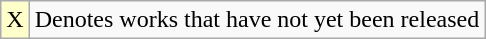<table class="wikitable">
<tr>
<td style="background:#FFFFCC;">X</td>
<td>Denotes works that have not yet been released</td>
</tr>
</table>
